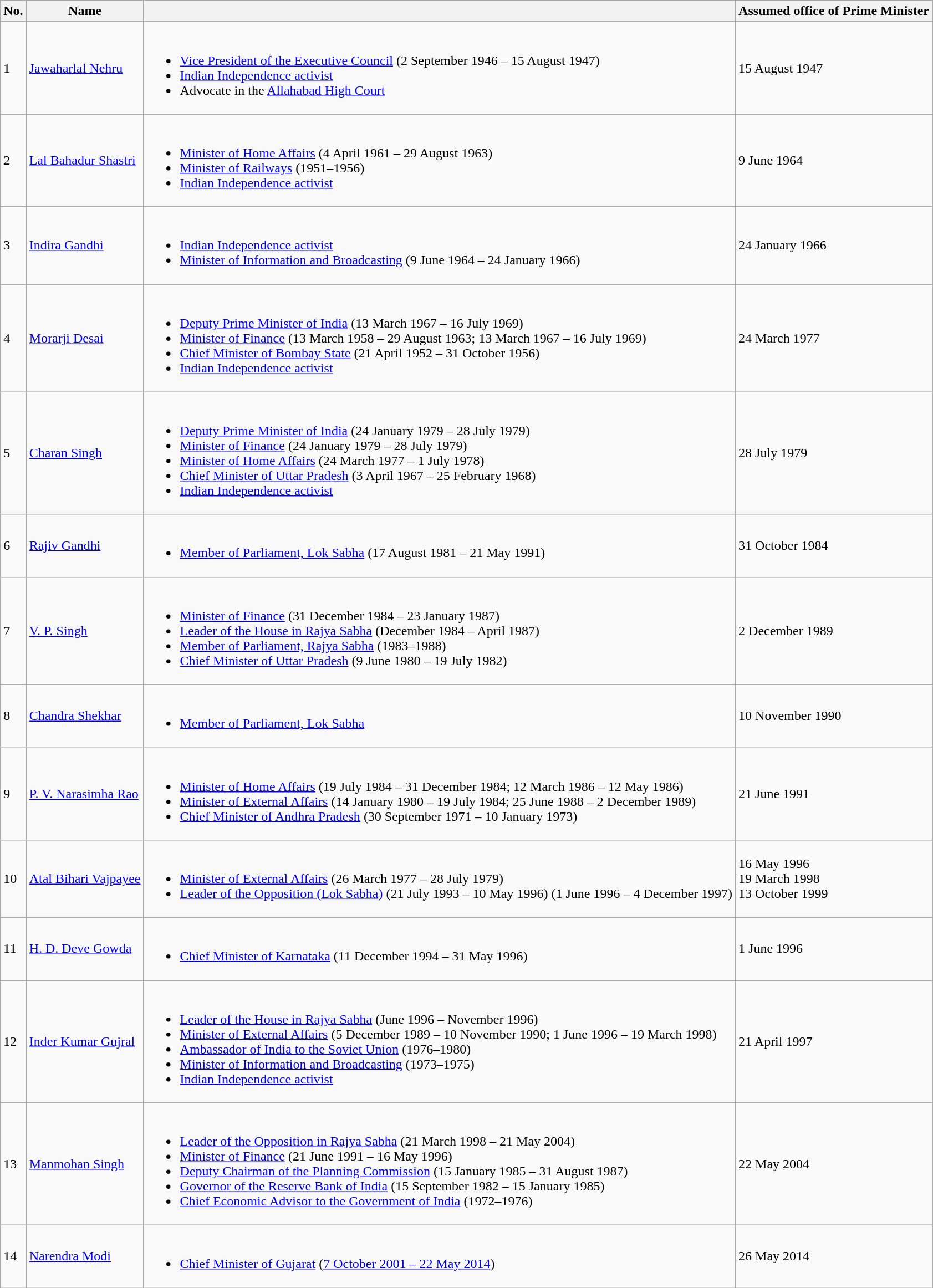<table class="wikitable">
<tr>
<th>No.</th>
<th>Name</th>
<th></th>
<th>Assumed office of Prime Minister</th>
</tr>
<tr>
<td>1</td>
<td><a href='#'>Jawaharlal Nehru</a></td>
<td><br><ul><li><a href='#'>Vice President of the Executive Council</a> (2 September 1946 – 15 August 1947)</li><li><a href='#'>Indian Independence activist</a></li><li>Advocate in the <a href='#'>Allahabad High Court</a></li></ul></td>
<td>15 August 1947</td>
</tr>
<tr>
<td>2</td>
<td><a href='#'>Lal Bahadur Shastri</a></td>
<td><br><ul><li><a href='#'>Minister of Home Affairs</a> (4 April 1961 – 29 August 1963)</li><li><a href='#'>Minister of Railways</a> (1951–1956)</li><li><a href='#'>Indian Independence activist</a></li></ul></td>
<td>9 June 1964</td>
</tr>
<tr>
<td>3</td>
<td><a href='#'>Indira Gandhi</a></td>
<td><br><ul><li><a href='#'>Indian Independence activist</a></li><li><a href='#'>Minister of Information and Broadcasting</a> (9 June 1964 – 24 January 1966)</li></ul></td>
<td>24 January 1966</td>
</tr>
<tr>
<td>4</td>
<td><a href='#'>Morarji Desai</a></td>
<td><br><ul><li><a href='#'>Deputy Prime Minister of India</a> (13 March 1967 – 16 July 1969)</li><li><a href='#'>Minister of Finance</a> (13 March 1958 – 29 August 1963; 13 March 1967 – 16 July 1969)</li><li><a href='#'>Chief Minister of Bombay State</a> (21 April 1952 – 31 October 1956)</li><li><a href='#'>Indian Independence activist</a></li></ul></td>
<td>24 March 1977</td>
</tr>
<tr>
<td>5</td>
<td><a href='#'>Charan Singh</a></td>
<td><br><ul><li><a href='#'>Deputy Prime Minister of India</a> (24 January 1979 – 28 July 1979)</li><li><a href='#'>Minister of Finance</a> (24 January 1979 – 28 July 1979)</li><li><a href='#'>Minister of Home Affairs</a> (24 March 1977 – 1 July 1978)</li><li><a href='#'>Chief Minister of Uttar Pradesh</a> (3 April 1967 – 25 February 1968)</li><li><a href='#'>Indian Independence activist</a></li></ul></td>
<td>28 July 1979</td>
</tr>
<tr>
<td>6</td>
<td><a href='#'>Rajiv Gandhi</a></td>
<td><br><ul><li><a href='#'>Member of Parliament, Lok Sabha</a> (17 August 1981 – 21 May 1991)</li></ul></td>
<td>31 October 1984</td>
</tr>
<tr>
<td>7</td>
<td><a href='#'>V. P. Singh</a></td>
<td><br><ul><li><a href='#'>Minister of Finance</a> (31 December 1984 – 23 January 1987)</li><li><a href='#'>Leader of the House in Rajya Sabha</a> (December 1984 – April 1987)</li><li><a href='#'>Member of Parliament, Rajya Sabha</a> (1983–1988)</li><li><a href='#'>Chief Minister of Uttar Pradesh</a> (9 June 1980 – 19 July 1982)</li></ul></td>
<td>2 December 1989</td>
</tr>
<tr>
<td>8</td>
<td><a href='#'>Chandra Shekhar</a></td>
<td><br><ul><li><a href='#'>Member of Parliament, Lok Sabha</a></li></ul></td>
<td>10 November 1990</td>
</tr>
<tr>
<td>9</td>
<td><a href='#'>P. V. Narasimha Rao</a></td>
<td><br><ul><li><a href='#'>Minister of Home Affairs</a> (19 July 1984 – 31 December 1984; 12 March 1986 – 12 May 1986)</li><li><a href='#'>Minister of External Affairs</a> (14 January 1980 – 19 July 1984; 25 June 1988 – 2 December 1989)</li><li><a href='#'>Chief Minister of Andhra Pradesh</a> (30 September 1971 – 10 January 1973)</li></ul></td>
<td>21 June 1991</td>
</tr>
<tr>
<td>10</td>
<td><a href='#'>Atal Bihari Vajpayee</a></td>
<td><br><ul><li><a href='#'>Minister of External Affairs</a> (26 March 1977 – 28 July 1979)</li><li><a href='#'>Leader of the Opposition (Lok Sabha)</a> (21 July 1993 – 10 May 1996) (1 June 1996 – 4 December 1997)</li></ul></td>
<td>16 May 1996<br>19 March 1998<br>13 October 1999</td>
</tr>
<tr>
<td>11</td>
<td><a href='#'>H. D. Deve Gowda</a></td>
<td><br><ul><li><a href='#'>Chief Minister of Karnataka</a> (11 December 1994 – 31 May 1996)</li></ul></td>
<td>1 June 1996</td>
</tr>
<tr>
<td>12</td>
<td><a href='#'>Inder Kumar Gujral</a></td>
<td><br><ul><li><a href='#'>Leader of the House in Rajya Sabha</a> (June 1996 – November 1996)</li><li><a href='#'>Minister of External Affairs</a> (5 December 1989 – 10 November 1990; 1 June 1996 – 19 March 1998)</li><li><a href='#'>Ambassador of India to the Soviet Union</a> (1976–1980)</li><li><a href='#'>Minister of Information and Broadcasting</a> (1973–1975)</li><li><a href='#'>Indian Independence activist</a></li></ul></td>
<td>21 April 1997</td>
</tr>
<tr>
<td>13</td>
<td><a href='#'>Manmohan Singh</a></td>
<td><br><ul><li><a href='#'>Leader of the Opposition in Rajya Sabha</a> (21 March 1998 – 21 May 2004)</li><li><a href='#'>Minister of Finance</a> (21 June 1991 – 16 May 1996)</li><li><a href='#'>Deputy Chairman of the Planning Commission</a> (15 January 1985 – 31 August 1987)</li><li><a href='#'>Governor of the Reserve Bank of India</a> (15 September 1982 – 15 January 1985)</li><li><a href='#'>Chief Economic Advisor to the Government of India</a> (1972–1976)</li></ul></td>
<td>22 May 2004</td>
</tr>
<tr>
<td>14</td>
<td><a href='#'>Narendra Modi</a></td>
<td><br><ul><li><a href='#'>Chief Minister of Gujarat</a> (<a href='#'>7 October 2001 – 22 May 2014</a>)</li></ul></td>
<td>26 May 2014</td>
</tr>
</table>
